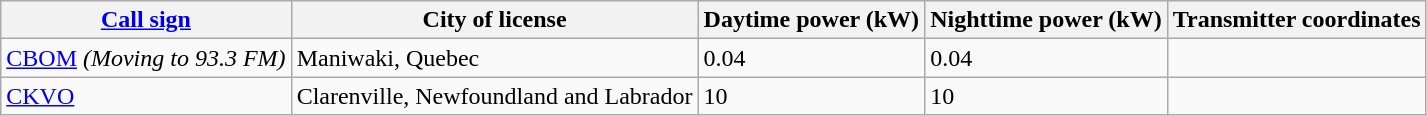<table class="wikitable sortable">
<tr>
<th><a href='#'>Call sign</a></th>
<th>City of license</th>
<th>Daytime power (kW)</th>
<th>Nighttime power (kW)</th>
<th>Transmitter coordinates</th>
</tr>
<tr>
<td><a href='#'>CBOM</a> <em>(Moving to 93.3 FM)</em></td>
<td>Maniwaki, Quebec</td>
<td>0.04</td>
<td>0.04</td>
<td></td>
</tr>
<tr>
<td><a href='#'>CKVO</a></td>
<td>Clarenville, Newfoundland and Labrador</td>
<td>10</td>
<td>10</td>
<td></td>
</tr>
</table>
